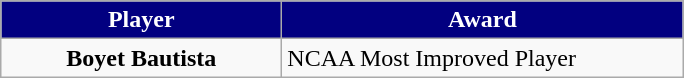<table class="wikitable" style="text-align: left">
<tr>
<th style="color: white; background-color: #020080; width:180px">Player</th>
<th style="color: white; background-color: #020080; width:260px">Award</th>
</tr>
<tr>
<td style="text-align:center;"><strong>Boyet Bautista</strong></td>
<td>NCAA Most Improved Player</td>
</tr>
</table>
